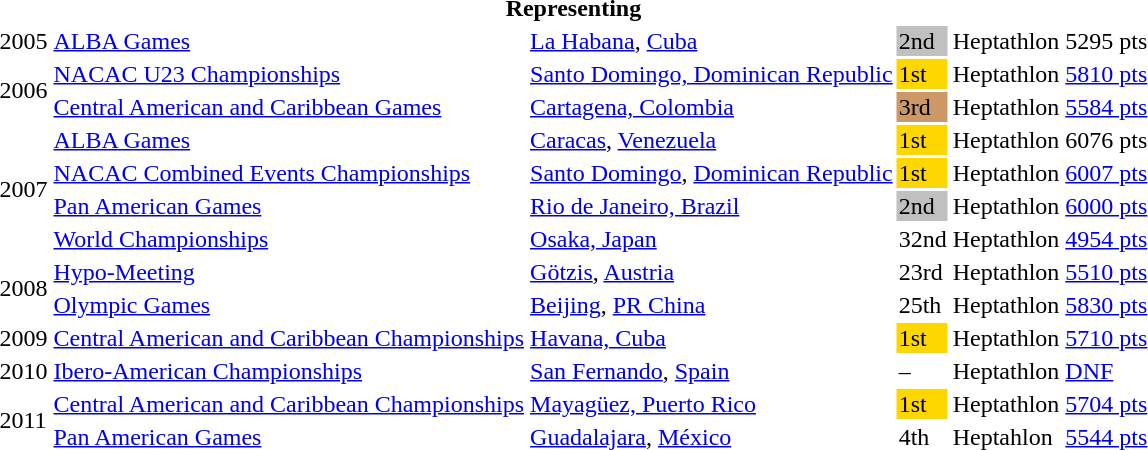<table>
<tr>
<th colspan="6">Representing </th>
</tr>
<tr>
<td>2005</td>
<td><a href='#'>ALBA Games</a></td>
<td><a href='#'>La Habana</a>, <a href='#'>Cuba</a></td>
<td bgcolor=silver>2nd</td>
<td>Heptathlon</td>
<td>5295 pts</td>
</tr>
<tr>
<td rowspan=2>2006</td>
<td><a href='#'>NACAC U23 Championships</a></td>
<td><a href='#'>Santo Domingo, Dominican Republic</a></td>
<td bgcolor="gold">1st</td>
<td>Heptathlon</td>
<td><a href='#'>5810 pts</a></td>
</tr>
<tr>
<td><a href='#'>Central American and Caribbean Games</a></td>
<td><a href='#'>Cartagena, Colombia</a></td>
<td bgcolor="cc9966">3rd</td>
<td>Heptathlon</td>
<td><a href='#'>5584 pts</a></td>
</tr>
<tr>
<td rowspan=4>2007</td>
<td><a href='#'>ALBA Games</a></td>
<td><a href='#'>Caracas</a>, <a href='#'>Venezuela</a></td>
<td bgcolor=gold>1st</td>
<td>Heptathlon</td>
<td>6076 pts</td>
</tr>
<tr>
<td><a href='#'>NACAC Combined Events Championships</a></td>
<td><a href='#'>Santo Domingo</a>, <a href='#'>Dominican Republic</a></td>
<td bgcolor="gold">1st</td>
<td>Heptathlon</td>
<td><a href='#'>6007 pts</a></td>
</tr>
<tr>
<td><a href='#'>Pan American Games</a></td>
<td><a href='#'>Rio de Janeiro, Brazil</a></td>
<td bgcolor="silver">2nd</td>
<td>Heptathlon</td>
<td><a href='#'>6000 pts</a></td>
</tr>
<tr>
<td><a href='#'>World Championships</a></td>
<td><a href='#'>Osaka, Japan</a></td>
<td>32nd</td>
<td>Heptathlon</td>
<td><a href='#'>4954 pts</a></td>
</tr>
<tr>
<td rowspan=2>2008</td>
<td><a href='#'>Hypo-Meeting</a></td>
<td><a href='#'>Götzis</a>, <a href='#'>Austria</a></td>
<td>23rd</td>
<td>Heptathlon</td>
<td><a href='#'>5510 pts</a></td>
</tr>
<tr>
<td><a href='#'>Olympic Games</a></td>
<td><a href='#'>Beijing</a>, <a href='#'>PR China</a></td>
<td>25th</td>
<td>Heptathlon</td>
<td><a href='#'>5830 pts</a></td>
</tr>
<tr>
<td>2009</td>
<td><a href='#'>Central American and Caribbean Championships</a></td>
<td><a href='#'>Havana, Cuba</a></td>
<td bgcolor="gold">1st</td>
<td>Heptathlon</td>
<td><a href='#'>5710 pts</a></td>
</tr>
<tr>
<td>2010</td>
<td><a href='#'>Ibero-American Championships</a></td>
<td><a href='#'>San Fernando</a>, <a href='#'>Spain</a></td>
<td>–</td>
<td>Heptathlon</td>
<td><a href='#'>DNF</a></td>
</tr>
<tr>
<td rowspan=2>2011</td>
<td><a href='#'>Central American and Caribbean Championships</a></td>
<td><a href='#'>Mayagüez, Puerto Rico</a></td>
<td bgcolor="gold">1st</td>
<td>Heptathlon</td>
<td><a href='#'>5704 pts</a></td>
</tr>
<tr>
<td><a href='#'>Pan American Games</a></td>
<td><a href='#'>Guadalajara</a>, <a href='#'>México</a></td>
<td>4th</td>
<td>Heptahlon</td>
<td><a href='#'>5544 pts</a></td>
</tr>
</table>
